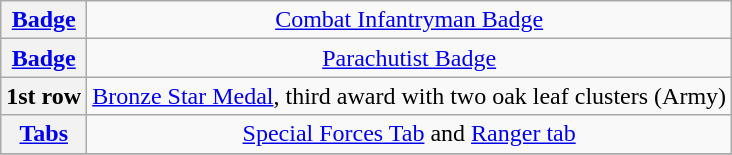<table class="wikitable">
<tr>
<th><a href='#'>Badge</a></th>
<td colspan="4" style="text-align:center;"><a href='#'>Combat Infantryman Badge</a></td>
</tr>
<tr>
<th><a href='#'>Badge</a></th>
<td colspan="4" style="text-align:center;"><a href='#'>Parachutist Badge</a></td>
</tr>
<tr>
<th>1st row</th>
<td style="text-align:center;"><a href='#'>Bronze Star Medal</a>, third award with two oak leaf clusters (Army)</td>
</tr>
<tr>
<th><a href='#'>Tabs</a></th>
<td colspan="4" style="text-align:center;"><a href='#'>Special Forces Tab</a> and <a href='#'>Ranger tab</a></td>
</tr>
<tr>
</tr>
</table>
